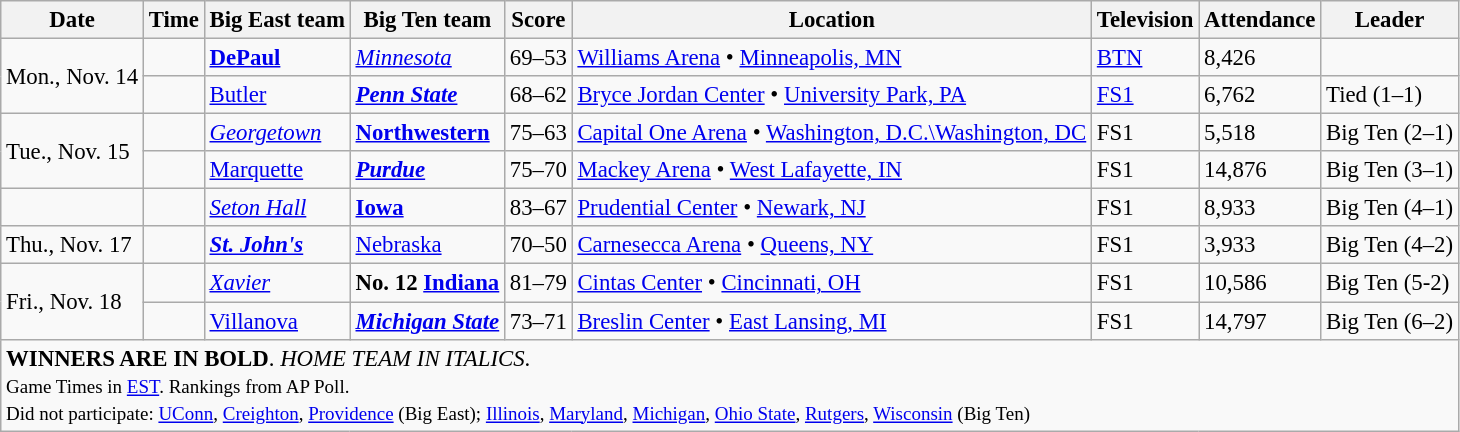<table class="wikitable" style="font-size: 95%">
<tr>
<th>Date</th>
<th>Time</th>
<th>Big East team</th>
<th>Big Ten team</th>
<th>Score</th>
<th>Location</th>
<th>Television</th>
<th>Attendance</th>
<th>Leader</th>
</tr>
<tr>
<td rowspan="2">Mon., Nov. 14</td>
<td></td>
<td><strong><a href='#'>DePaul</a></strong></td>
<td><em><a href='#'>Minnesota</a></em></td>
<td>69–53</td>
<td><a href='#'>Williams Arena</a> • <a href='#'>Minneapolis, MN</a></td>
<td><a href='#'>BTN</a></td>
<td>8,426</td>
<td></td>
</tr>
<tr>
<td></td>
<td><a href='#'>Butler</a></td>
<td><strong><em><a href='#'>Penn State</a></em></strong></td>
<td>68–62</td>
<td><a href='#'>Bryce Jordan Center</a> • <a href='#'>University Park, PA</a></td>
<td><a href='#'>FS1</a></td>
<td>6,762</td>
<td>Tied (1–1)</td>
</tr>
<tr>
<td rowspan="2">Tue., Nov. 15</td>
<td></td>
<td><em><a href='#'>Georgetown</a></em></td>
<td><strong><a href='#'>Northwestern</a></strong></td>
<td>75–63</td>
<td><a href='#'>Capital One Arena</a> • <a href='#'>Washington, D.C.\Washington, DC</a></td>
<td>FS1</td>
<td>5,518</td>
<td>Big Ten (2–1)</td>
</tr>
<tr>
<td></td>
<td><a href='#'>Marquette</a></td>
<td><strong><em><a href='#'>Purdue</a></em></strong></td>
<td>75–70</td>
<td><a href='#'>Mackey Arena</a> • <a href='#'>West Lafayette, IN</a></td>
<td>FS1</td>
<td>14,876</td>
<td>Big Ten (3–1)</td>
</tr>
<tr>
<td></td>
<td></td>
<td><em><a href='#'>Seton Hall</a></em></td>
<td><strong><a href='#'>Iowa</a> </strong></td>
<td>83–67</td>
<td><a href='#'>Prudential Center</a> • <a href='#'>Newark, NJ</a></td>
<td>FS1</td>
<td>8,933</td>
<td>Big Ten (4–1)</td>
</tr>
<tr>
<td>Thu., Nov. 17</td>
<td></td>
<td><strong><em><a href='#'>St. John's</a></em></strong></td>
<td><a href='#'>Nebraska</a></td>
<td>70–50</td>
<td><a href='#'>Carnesecca Arena</a> • <a href='#'>Queens, NY</a></td>
<td>FS1</td>
<td>3,933</td>
<td>Big Ten (4–2)</td>
</tr>
<tr>
<td rowspan="2">Fri., Nov. 18</td>
<td></td>
<td><em><a href='#'>Xavier</a></em></td>
<td><strong>No. 12 <a href='#'>Indiana</a></strong></td>
<td>81–79</td>
<td><a href='#'>Cintas Center</a> • <a href='#'>Cincinnati, OH</a></td>
<td>FS1</td>
<td>10,586</td>
<td>Big Ten (5-2)</td>
</tr>
<tr>
<td></td>
<td><a href='#'>Villanova</a></td>
<td><strong><em><a href='#'>Michigan State</a></em></strong></td>
<td>73–71</td>
<td><a href='#'>Breslin Center</a> • <a href='#'>East Lansing, MI</a></td>
<td>FS1</td>
<td>14,797</td>
<td>Big Ten (6–2)</td>
</tr>
<tr>
<td colspan=9><strong>WINNERS ARE IN BOLD</strong>. <em>HOME TEAM IN ITALICS</em>.<br><small>Game Times in <a href='#'>EST</a>. Rankings from AP Poll.<br>Did not participate: <a href='#'>UConn</a>, <a href='#'>Creighton</a>, <a href='#'>Providence</a> (Big East); <a href='#'>Illinois</a>, <a href='#'>Maryland</a>, <a href='#'>Michigan</a>, <a href='#'>Ohio State</a>, <a href='#'>Rutgers</a>, <a href='#'>Wisconsin</a> (Big Ten)</small></td>
</tr>
</table>
